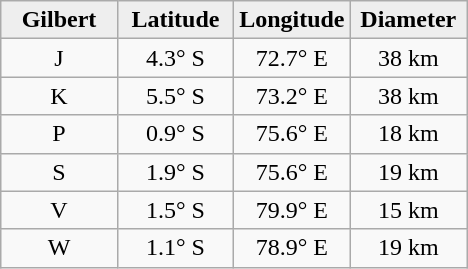<table class="wikitable">
<tr>
<th width="25%" style="background:#eeeeee;">Gilbert</th>
<th width="25%" style="background:#eeeeee;">Latitude</th>
<th width="25%" style="background:#eeeeee;">Longitude</th>
<th width="25%" style="background:#eeeeee;">Diameter</th>
</tr>
<tr>
<td align="center">J</td>
<td align="center">4.3° S</td>
<td align="center">72.7° E</td>
<td align="center">38 km</td>
</tr>
<tr>
<td align="center">K</td>
<td align="center">5.5° S</td>
<td align="center">73.2° E</td>
<td align="center">38 km</td>
</tr>
<tr>
<td align="center">P</td>
<td align="center">0.9° S</td>
<td align="center">75.6° E</td>
<td align="center">18 km</td>
</tr>
<tr>
<td align="center">S</td>
<td align="center">1.9° S</td>
<td align="center">75.6° E</td>
<td align="center">19 km</td>
</tr>
<tr>
<td align="center">V</td>
<td align="center">1.5° S</td>
<td align="center">79.9° E</td>
<td align="center">15 km</td>
</tr>
<tr>
<td align="center">W</td>
<td align="center">1.1° S</td>
<td align="center">78.9° E</td>
<td align="center">19 km</td>
</tr>
</table>
